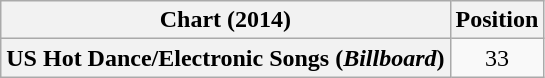<table class="wikitable plainrowheaders">
<tr>
<th>Chart (2014)</th>
<th>Position</th>
</tr>
<tr>
<th scope="row">US Hot Dance/Electronic Songs (<em>Billboard</em>)</th>
<td align=center>33</td>
</tr>
</table>
